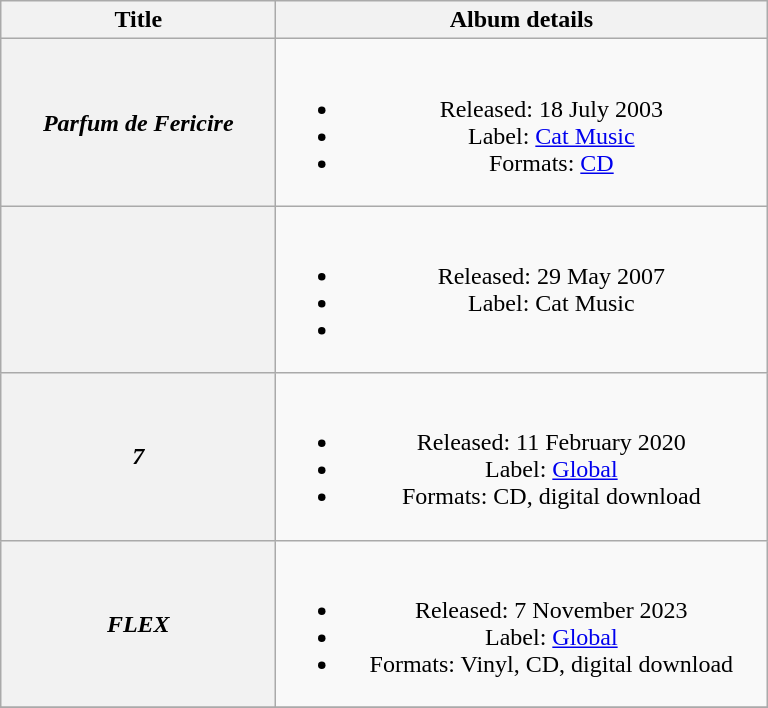<table class="wikitable plainrowheaders" style="text-align:center;">
<tr>
<th scope="col" rowspan="1" style="width:11em;">Title</th>
<th scope="col" rowspan="1" style="width:20em;">Album details</th>
</tr>
<tr>
<th scope="row"><em>Parfum de Fericire</em></th>
<td><br><ul><li>Released: 18 July 2003</li><li>Label: <a href='#'>Cat Music</a></li><li>Formats: <a href='#'>CD</a></li></ul></td>
</tr>
<tr>
<th scope="row"></th>
<td><br><ul><li>Released: 29 May 2007</li><li>Label: Cat Music</li><li></li></ul></td>
</tr>
<tr>
<th scope="row"><em>7</em></th>
<td><br><ul><li>Released: 11 February 2020</li><li>Label: <a href='#'>Global</a></li><li>Formats: CD, digital download</li></ul></td>
</tr>
<tr>
<th scope="row"><em>FLEX</em></th>
<td><br><ul><li>Released: 7 November 2023</li><li>Label: <a href='#'>Global</a></li><li>Formats: Vinyl, CD, digital download</li></ul></td>
</tr>
<tr>
</tr>
</table>
